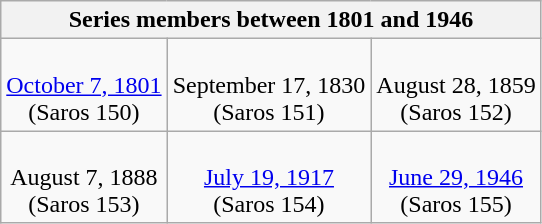<table class="wikitable mw-collapsible mw-collapsed">
<tr>
<th colspan=3>Series members between 1801 and 1946</th>
</tr>
<tr style="text-align:center;">
<td><br><a href='#'>October 7, 1801</a><br>(Saros 150)</td>
<td><br>September 17, 1830<br>(Saros 151)</td>
<td><br>August 28, 1859<br>(Saros 152)</td>
</tr>
<tr style="text-align:center;">
<td><br>August 7, 1888<br>(Saros 153)</td>
<td><br><a href='#'>July 19, 1917</a><br>(Saros 154)</td>
<td><br><a href='#'>June 29, 1946</a><br>(Saros 155)</td>
</tr>
</table>
